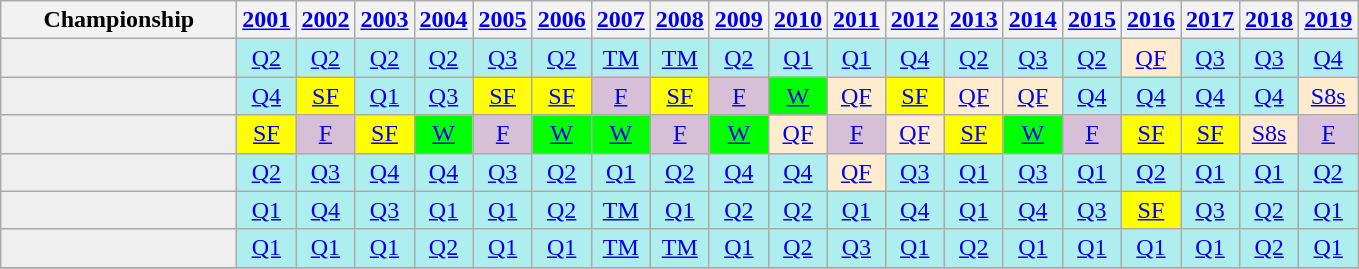<table class="wikitable" style="text-align:center">
<tr>
<th width="150">Championship</th>
<th><a href='#'>2001</a></th>
<th><a href='#'>2002</a></th>
<th><a href='#'>2003</a></th>
<th><a href='#'>2004</a></th>
<th><a href='#'>2005</a></th>
<th><a href='#'>2006</a></th>
<th><a href='#'>2007</a></th>
<th><a href='#'>2008</a></th>
<th><a href='#'>2009</a></th>
<th><a href='#'>2010</a></th>
<th><a href='#'>2011</a></th>
<th><a href='#'>2012</a></th>
<th><a href='#'>2013</a></th>
<th><a href='#'>2014</a></th>
<th><a href='#'>2015</a></th>
<th><a href='#'>2016</a></th>
<th><a href='#'>2017</a></th>
<th><a href='#'>2018</a></th>
<th><a href='#'>2019</a></th>
</tr>
<tr>
<td style="background:#efefef; text-align:left;"></td>
<td style="background:#afeeee;"><a href='#'>Q2</a></td>
<td style="background:#afeeee;"><a href='#'>Q2</a></td>
<td style="background:#afeeee;"><a href='#'>Q2</a></td>
<td style="background:#afeeee;"><a href='#'>Q2</a></td>
<td style="background:#afeeee;"><a href='#'>Q3</a></td>
<td style="background:#afeeee;"><a href='#'>Q2</a></td>
<td style="background:#afeeee;"><a href='#'>TM</a></td>
<td style="background:#afeeee;"><a href='#'>TM</a></td>
<td style="background:#afeeee;"><a href='#'>Q2</a></td>
<td style="background:#afeeee;"><a href='#'>Q1</a></td>
<td style="background:#afeeee;"><a href='#'>Q1</a></td>
<td style="background:#afeeee;"><a href='#'>Q4</a></td>
<td style="background:#afeeee;"><a href='#'>Q2</a></td>
<td style="background:#afeeee;"><a href='#'>Q3</a></td>
<td style="background:#afeeee;"><a href='#'>Q2</a></td>
<td style="background:#ffebcd;"><a href='#'>QF</a></td>
<td style="background:#afeeee;"><a href='#'>Q3</a></td>
<td style="background:#afeeee;"><a href='#'>Q3</a></td>
<td style="background:#afeeee;"><a href='#'>Q4</a></td>
</tr>
<tr>
<td style="background:#efefef; text-align:left;"></td>
<td style="background:#afeeee;"><a href='#'>Q4</a></td>
<td bgcolor="yellow"><a href='#'>SF</a></td>
<td style="background:#afeeee"><a href='#'>Q1</a></td>
<td style="background:#afeeee;"><a href='#'>Q3</a></td>
<td bgcolor="yellow"><a href='#'>SF</a></td>
<td bgcolor="yellow"><a href='#'>SF</a></td>
<td bgcolor="thistle"><a href='#'>F</a></td>
<td bgcolor="yellow"><a href='#'>SF</a></td>
<td bgcolor="thistle"><a href='#'>F</a></td>
<td bgcolor="lime"><a href='#'>W</a></td>
<td style="background:#ffebcd;"><a href='#'>QF</a></td>
<td bgcolor="yellow"><a href='#'>SF</a></td>
<td style="background:#ffebcd;"><a href='#'>QF</a></td>
<td style="background:#ffebcd;"><a href='#'>QF</a></td>
<td style="background:#afeeee;"><a href='#'>Q4</a></td>
<td style="background:#afeeee;"><a href='#'>Q4</a></td>
<td style="background:#afeeee;"><a href='#'>Q4</a></td>
<td style="background:#afeeee;"><a href='#'>Q4</a></td>
<td style="background:#ffebcd;"><a href='#'>S8s</a></td>
</tr>
<tr>
<td style="background:#efefef; text-align:left;"></td>
<td bgcolor="yellow"><a href='#'>SF</a></td>
<td bgcolor="thistle"><a href='#'>F</a></td>
<td bgcolor="yellow"><a href='#'>SF</a></td>
<td bgcolor="lime"><a href='#'>W</a></td>
<td bgcolor="thistle"><a href='#'>F</a></td>
<td bgcolor="lime"><a href='#'>W</a></td>
<td bgcolor="lime"><a href='#'>W</a></td>
<td bgcolor="thistle"><a href='#'>F</a></td>
<td bgcolor="lime"><a href='#'>W</a></td>
<td style="background:#ffebcd;"><a href='#'>QF</a></td>
<td bgcolor="thistle"><a href='#'>F</a></td>
<td style="background:#ffebcd;"><a href='#'>QF</a></td>
<td bgcolor="yellow"><a href='#'>SF</a></td>
<td bgcolor="lime"><a href='#'>W</a></td>
<td bgcolor="thistle"><a href='#'>F</a></td>
<td bgcolor="yellow"><a href='#'>SF</a></td>
<td bgcolor="yellow"><a href='#'>SF</a></td>
<td style="background:#ffebcd;"><a href='#'>S8s</a></td>
<td bgcolor="thistle"><a href='#'>F</a></td>
</tr>
<tr>
<td style="background:#efefef; text-align:left;"></td>
<td style="background:#afeeee;"><a href='#'>Q2</a></td>
<td style="background:#afeeee;"><a href='#'>Q3</a></td>
<td style="background:#afeeee;"><a href='#'>Q4</a></td>
<td style="background:#afeeee;"><a href='#'>Q4</a></td>
<td style="background:#afeeee;"><a href='#'>Q3</a></td>
<td style="background:#afeeee;"><a href='#'>Q2</a></td>
<td style="background:#afeeee;"><a href='#'>Q1</a></td>
<td style="background:#afeeee;"><a href='#'>Q2</a></td>
<td style="background:#afeeee;"><a href='#'>Q4</a></td>
<td style="background:#afeeee;"><a href='#'>Q4</a></td>
<td style="background:#ffebcd;"><a href='#'>QF</a></td>
<td style="background:#afeeee;"><a href='#'>Q3</a></td>
<td style="background:#afeeee;"><a href='#'>Q1</a></td>
<td style="background:#afeeee;"><a href='#'>Q3</a></td>
<td style="background:#afeeee;"><a href='#'>Q1</a></td>
<td style="background:#afeeee;"><a href='#'>Q2</a></td>
<td style="background:#afeeee;"><a href='#'>Q1</a></td>
<td style="background:#afeeee;"><a href='#'>Q1</a></td>
<td style="background:#afeeee;"><a href='#'>Q2</a></td>
</tr>
<tr>
<td style="background:#efefef; text-align:left;"></td>
<td style="background:#afeeee;"><a href='#'>Q1</a></td>
<td style="background:#afeeee;"><a href='#'>Q4</a></td>
<td style="background:#afeeee;"><a href='#'>Q3</a></td>
<td style="background:#afeeee;"><a href='#'>Q1</a></td>
<td style="background:#afeeee;"><a href='#'>Q1</a></td>
<td style="background:#afeeee;"><a href='#'>Q2</a></td>
<td style="background:#afeeee;"><a href='#'>TM</a></td>
<td style="background:#afeeee;"><a href='#'>Q1</a></td>
<td style="background:#afeeee;"><a href='#'>Q2</a></td>
<td style="background:#afeeee;"><a href='#'>Q2</a></td>
<td style="background:#afeeee;"><a href='#'>Q1</a></td>
<td style="background:#afeeee;"><a href='#'>Q4</a></td>
<td style="background:#afeeee;"><a href='#'>Q1</a></td>
<td style="background:#afeeee;"><a href='#'>Q4</a></td>
<td style="background:#afeeee;"><a href='#'>Q3</a></td>
<td bgcolor="yellow"><a href='#'>SF</a></td>
<td style="background:#afeeee;"><a href='#'>Q3</a></td>
<td style="background:#afeeee;"><a href='#'>Q2</a></td>
<td style="background:#afeeee;"><a href='#'>Q1</a></td>
</tr>
<tr>
<td style="background:#efefef; text-align:left;"></td>
<td style="background:#afeeee;"><a href='#'>Q1</a></td>
<td style="background:#afeeee;"><a href='#'>Q1</a></td>
<td style="background:#afeeee;"><a href='#'>Q1</a></td>
<td style="background:#afeeee;"><a href='#'>Q2</a></td>
<td style="background:#afeeee;"><a href='#'>Q1</a></td>
<td style="background:#afeeee;"><a href='#'>Q1</a></td>
<td style="background:#afeeee;"><a href='#'>TM</a></td>
<td style="background:#afeeee;"><a href='#'>TM</a></td>
<td style="background:#afeeee;"><a href='#'>Q1</a></td>
<td style="background:#afeeee;"><a href='#'>Q2</a></td>
<td style="background:#afeeee;"><a href='#'>Q3</a></td>
<td style="background:#afeeee;"><a href='#'>Q1</a></td>
<td style="background:#afeeee;"><a href='#'>Q2</a></td>
<td style="background:#afeeee;"><a href='#'>Q1</a></td>
<td style="background:#afeeee;"><a href='#'>Q1</a></td>
<td style="background:#afeeee;"><a href='#'>Q1</a></td>
<td style="background:#afeeee;"><a href='#'>Q1</a></td>
<td style="background:#afeeee;"><a href='#'>Q2</a></td>
<td style="background:#afeeee;"><a href='#'>Q1</a></td>
</tr>
<tr>
</tr>
</table>
